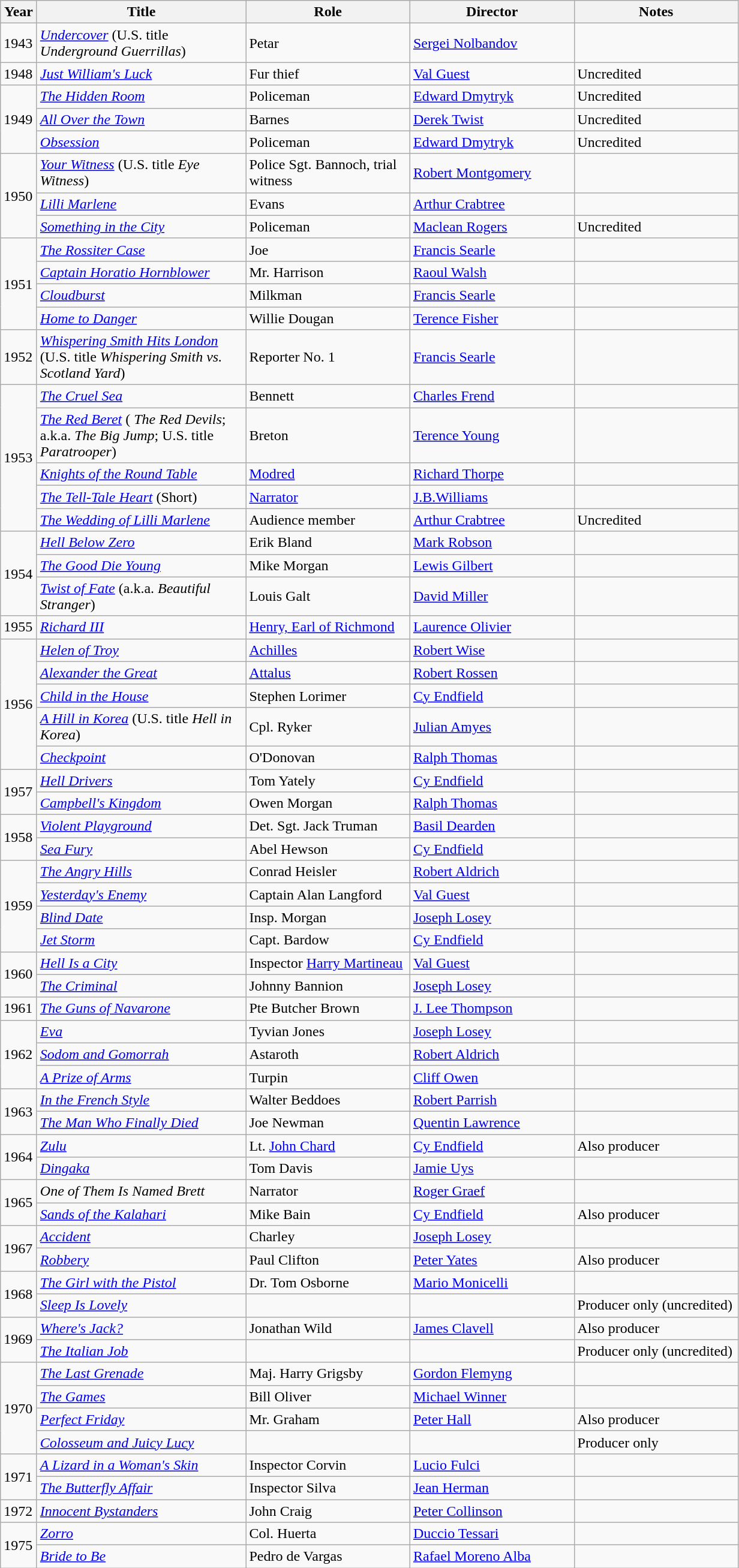<table class="wikitable">
<tr>
<th width="33">Year</th>
<th width="225">Title</th>
<th width="175">Role</th>
<th width="175">Director</th>
<th width="175">Notes</th>
</tr>
<tr>
<td>1943</td>
<td><em><a href='#'>Undercover</a></em> (U.S. title <em>Underground Guerrillas</em>)</td>
<td>Petar</td>
<td><a href='#'>Sergei Nolbandov</a></td>
<td></td>
</tr>
<tr>
<td>1948</td>
<td><em><a href='#'>Just William's Luck</a></em></td>
<td>Fur thief</td>
<td><a href='#'>Val Guest</a></td>
<td>Uncredited</td>
</tr>
<tr>
<td rowspan=3>1949</td>
<td><em><a href='#'>The Hidden Room</a></em></td>
<td>Policeman</td>
<td><a href='#'>Edward Dmytryk</a></td>
<td>Uncredited</td>
</tr>
<tr>
<td><em><a href='#'>All Over the Town</a></em></td>
<td>Barnes</td>
<td><a href='#'>Derek Twist</a></td>
<td>Uncredited</td>
</tr>
<tr>
<td><em><a href='#'>Obsession</a></em></td>
<td>Policeman</td>
<td><a href='#'>Edward Dmytryk</a></td>
<td>Uncredited</td>
</tr>
<tr>
<td rowspan=3>1950</td>
<td><em><a href='#'>Your Witness</a></em> (U.S. title <em>Eye Witness</em>)</td>
<td>Police Sgt. Bannoch, trial witness</td>
<td><a href='#'>Robert Montgomery</a></td>
<td></td>
</tr>
<tr>
<td><em><a href='#'>Lilli Marlene</a></em></td>
<td>Evans</td>
<td><a href='#'>Arthur Crabtree</a></td>
<td></td>
</tr>
<tr>
<td><em><a href='#'>Something in the City</a></em></td>
<td>Policeman</td>
<td><a href='#'>Maclean Rogers</a></td>
<td>Uncredited</td>
</tr>
<tr>
<td rowspan=4>1951</td>
<td><em><a href='#'>The Rossiter Case</a></em></td>
<td>Joe</td>
<td><a href='#'>Francis Searle</a></td>
<td></td>
</tr>
<tr>
<td><em><a href='#'>Captain Horatio Hornblower</a></em></td>
<td>Mr. Harrison</td>
<td><a href='#'>Raoul Walsh</a></td>
<td></td>
</tr>
<tr>
<td><em><a href='#'>Cloudburst</a></em></td>
<td>Milkman</td>
<td><a href='#'>Francis Searle</a></td>
<td></td>
</tr>
<tr>
<td><em><a href='#'>Home to Danger</a></em></td>
<td>Willie Dougan</td>
<td><a href='#'>Terence Fisher</a></td>
<td></td>
</tr>
<tr>
<td>1952</td>
<td><em><a href='#'>Whispering Smith Hits London</a></em> (U.S. title <em>Whispering Smith vs. Scotland Yard</em>)</td>
<td>Reporter No. 1</td>
<td><a href='#'>Francis Searle</a></td>
<td></td>
</tr>
<tr>
<td rowspan=5>1953</td>
<td><em><a href='#'>The Cruel Sea</a></em></td>
<td>Bennett</td>
<td><a href='#'>Charles Frend</a></td>
<td></td>
</tr>
<tr>
<td><em><a href='#'>The Red Beret</a></em> ( <em>The Red Devils</em>; a.k.a. <em>The Big Jump</em>; U.S. title <em>Paratrooper</em>)</td>
<td>Breton</td>
<td><a href='#'>Terence Young</a></td>
<td></td>
</tr>
<tr>
<td><em><a href='#'>Knights of the Round Table</a></em></td>
<td><a href='#'>Modred</a></td>
<td><a href='#'>Richard Thorpe</a></td>
<td></td>
</tr>
<tr>
<td><em><a href='#'>The Tell-Tale Heart</a></em> (Short)</td>
<td><a href='#'>Narrator</a></td>
<td><a href='#'>J.B.Williams</a></td>
<td></td>
</tr>
<tr>
<td><em><a href='#'>The Wedding of Lilli Marlene</a></em></td>
<td>Audience member</td>
<td><a href='#'>Arthur Crabtree</a></td>
<td>Uncredited</td>
</tr>
<tr>
<td rowspan=3>1954</td>
<td><em><a href='#'>Hell Below Zero</a></em></td>
<td>Erik Bland</td>
<td><a href='#'>Mark Robson</a></td>
<td></td>
</tr>
<tr>
<td><em><a href='#'>The Good Die Young</a></em></td>
<td>Mike Morgan</td>
<td><a href='#'>Lewis Gilbert</a></td>
<td></td>
</tr>
<tr>
<td><em><a href='#'>Twist of Fate</a></em> (a.k.a. <em>Beautiful Stranger</em>)</td>
<td>Louis Galt</td>
<td><a href='#'>David Miller</a></td>
<td></td>
</tr>
<tr>
<td>1955</td>
<td><em><a href='#'>Richard III</a></em></td>
<td><a href='#'>Henry, Earl of Richmond</a></td>
<td><a href='#'>Laurence Olivier</a></td>
<td></td>
</tr>
<tr>
<td rowspan=5>1956</td>
<td><em><a href='#'>Helen of Troy</a></em></td>
<td><a href='#'>Achilles</a></td>
<td><a href='#'>Robert Wise</a></td>
<td></td>
</tr>
<tr>
<td><em><a href='#'>Alexander the Great</a></em></td>
<td><a href='#'>Attalus</a></td>
<td><a href='#'>Robert Rossen</a></td>
<td></td>
</tr>
<tr>
<td><em><a href='#'>Child in the House</a></em></td>
<td>Stephen Lorimer</td>
<td><a href='#'>Cy Endfield</a></td>
<td></td>
</tr>
<tr>
<td><em><a href='#'>A Hill in Korea</a></em> (U.S. title <em>Hell in Korea</em>)</td>
<td>Cpl. Ryker</td>
<td><a href='#'>Julian Amyes</a></td>
<td></td>
</tr>
<tr>
<td><em><a href='#'>Checkpoint</a></em></td>
<td>O'Donovan</td>
<td><a href='#'>Ralph Thomas</a></td>
<td></td>
</tr>
<tr>
<td rowspan=2>1957</td>
<td><em><a href='#'>Hell Drivers</a></em></td>
<td>Tom Yately</td>
<td><a href='#'>Cy Endfield</a></td>
<td></td>
</tr>
<tr>
<td><em><a href='#'>Campbell's Kingdom</a></em></td>
<td>Owen Morgan</td>
<td><a href='#'>Ralph Thomas</a></td>
<td></td>
</tr>
<tr>
<td rowspan=2>1958</td>
<td><em><a href='#'>Violent Playground</a></em></td>
<td>Det. Sgt. Jack Truman</td>
<td><a href='#'>Basil Dearden</a></td>
<td></td>
</tr>
<tr>
<td><em><a href='#'>Sea Fury</a></em></td>
<td>Abel Hewson</td>
<td><a href='#'>Cy Endfield</a></td>
<td></td>
</tr>
<tr>
<td rowspan=4>1959</td>
<td><em><a href='#'>The Angry Hills</a></em></td>
<td>Conrad Heisler</td>
<td><a href='#'>Robert Aldrich</a></td>
<td></td>
</tr>
<tr>
<td><em><a href='#'>Yesterday's Enemy</a></em></td>
<td>Captain Alan Langford</td>
<td><a href='#'>Val Guest</a></td>
<td></td>
</tr>
<tr>
<td><em><a href='#'>Blind Date</a></em></td>
<td>Insp. Morgan</td>
<td><a href='#'>Joseph Losey</a></td>
<td></td>
</tr>
<tr>
<td><em><a href='#'>Jet Storm</a></em></td>
<td>Capt. Bardow</td>
<td><a href='#'>Cy Endfield</a></td>
<td></td>
</tr>
<tr>
<td rowspan=2>1960</td>
<td><em><a href='#'>Hell Is a City</a></em></td>
<td>Inspector <a href='#'>Harry Martineau</a></td>
<td><a href='#'>Val Guest</a></td>
<td></td>
</tr>
<tr>
<td><em><a href='#'>The Criminal</a></em></td>
<td>Johnny Bannion</td>
<td><a href='#'>Joseph Losey</a></td>
<td></td>
</tr>
<tr>
<td>1961</td>
<td><em><a href='#'>The Guns of Navarone</a></em></td>
<td>Pte Butcher Brown</td>
<td><a href='#'>J. Lee Thompson</a></td>
<td></td>
</tr>
<tr>
<td rowspan=3>1962</td>
<td><em><a href='#'>Eva</a></em></td>
<td>Tyvian Jones</td>
<td><a href='#'>Joseph Losey</a></td>
<td></td>
</tr>
<tr>
<td><em><a href='#'>Sodom and Gomorrah</a></em></td>
<td>Astaroth</td>
<td><a href='#'>Robert Aldrich</a></td>
<td></td>
</tr>
<tr>
<td><em><a href='#'>A Prize of Arms</a></em></td>
<td>Turpin</td>
<td><a href='#'>Cliff Owen</a></td>
<td></td>
</tr>
<tr>
<td rowspan=2>1963</td>
<td><em><a href='#'>In the French Style</a></em></td>
<td>Walter Beddoes</td>
<td><a href='#'>Robert Parrish</a></td>
<td></td>
</tr>
<tr>
<td><em><a href='#'>The Man Who Finally Died</a></em></td>
<td>Joe Newman</td>
<td><a href='#'>Quentin Lawrence</a></td>
<td></td>
</tr>
<tr>
<td rowspan=2>1964</td>
<td><em><a href='#'>Zulu</a></em></td>
<td>Lt. <a href='#'>John Chard</a></td>
<td><a href='#'>Cy Endfield</a></td>
<td>Also producer</td>
</tr>
<tr>
<td><em><a href='#'>Dingaka</a></em></td>
<td>Tom Davis</td>
<td><a href='#'>Jamie Uys</a></td>
<td></td>
</tr>
<tr>
<td rowspan=2>1965</td>
<td><em>One of Them Is Named Brett</em></td>
<td>Narrator</td>
<td><a href='#'>Roger Graef</a></td>
<td></td>
</tr>
<tr>
<td><em><a href='#'>Sands of the Kalahari</a></em></td>
<td>Mike Bain</td>
<td><a href='#'>Cy Endfield</a></td>
<td>Also producer</td>
</tr>
<tr>
<td rowspan=2>1967</td>
<td><em><a href='#'>Accident</a></em></td>
<td>Charley</td>
<td><a href='#'>Joseph Losey</a></td>
<td></td>
</tr>
<tr>
<td><em><a href='#'>Robbery</a></em></td>
<td>Paul Clifton</td>
<td><a href='#'>Peter Yates</a></td>
<td>Also producer</td>
</tr>
<tr>
<td rowspan=2>1968</td>
<td><em><a href='#'>The Girl with the Pistol</a></em></td>
<td>Dr. Tom Osborne</td>
<td><a href='#'>Mario Monicelli</a></td>
<td></td>
</tr>
<tr>
<td><em><a href='#'>Sleep Is Lovely</a></em></td>
<td></td>
<td></td>
<td>Producer only (uncredited)</td>
</tr>
<tr>
<td rowspan=2>1969</td>
<td><em><a href='#'>Where's Jack?</a></em></td>
<td>Jonathan Wild</td>
<td><a href='#'>James Clavell</a></td>
<td>Also producer</td>
</tr>
<tr>
<td><em><a href='#'>The Italian Job</a></em></td>
<td></td>
<td></td>
<td>Producer only (uncredited)</td>
</tr>
<tr>
<td rowspan=4>1970</td>
<td><em><a href='#'>The Last Grenade</a></em></td>
<td>Maj. Harry Grigsby</td>
<td><a href='#'>Gordon Flemyng</a></td>
<td></td>
</tr>
<tr>
<td><em><a href='#'>The Games</a></em></td>
<td>Bill Oliver</td>
<td><a href='#'>Michael Winner</a></td>
<td></td>
</tr>
<tr>
<td><em><a href='#'>Perfect Friday</a></em></td>
<td>Mr. Graham</td>
<td><a href='#'>Peter Hall</a></td>
<td>Also producer</td>
</tr>
<tr>
<td><em><a href='#'>Colosseum and Juicy Lucy</a></em></td>
<td></td>
<td></td>
<td>Producer only</td>
</tr>
<tr>
<td rowspan=2>1971</td>
<td><em><a href='#'>A Lizard in a Woman's Skin</a></em></td>
<td>Inspector Corvin</td>
<td><a href='#'>Lucio Fulci</a></td>
<td></td>
</tr>
<tr>
<td><em><a href='#'>The Butterfly Affair</a></em></td>
<td>Inspector Silva</td>
<td><a href='#'>Jean Herman</a></td>
<td></td>
</tr>
<tr>
<td>1972</td>
<td><em><a href='#'>Innocent Bystanders</a></em></td>
<td>John Craig</td>
<td><a href='#'>Peter Collinson</a></td>
<td></td>
</tr>
<tr>
<td rowspan=2>1975</td>
<td><em><a href='#'>Zorro</a></em></td>
<td>Col. Huerta</td>
<td><a href='#'>Duccio Tessari</a></td>
<td></td>
</tr>
<tr>
<td><em><a href='#'>Bride to Be</a></em></td>
<td>Pedro de Vargas</td>
<td><a href='#'>Rafael Moreno Alba</a></td>
<td></td>
</tr>
</table>
